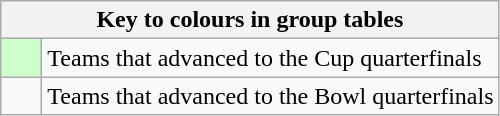<table class="wikitable" style="text-align: center;">
<tr>
<th colspan=2>Key to colours in group tables</th>
</tr>
<tr>
<td style="background:#cfc; width:20px;"></td>
<td align=left>Teams that advanced to the Cup quarterfinals</td>
</tr>
<tr>
<td></td>
<td align=left>Teams that advanced to the Bowl quarterfinals</td>
</tr>
</table>
